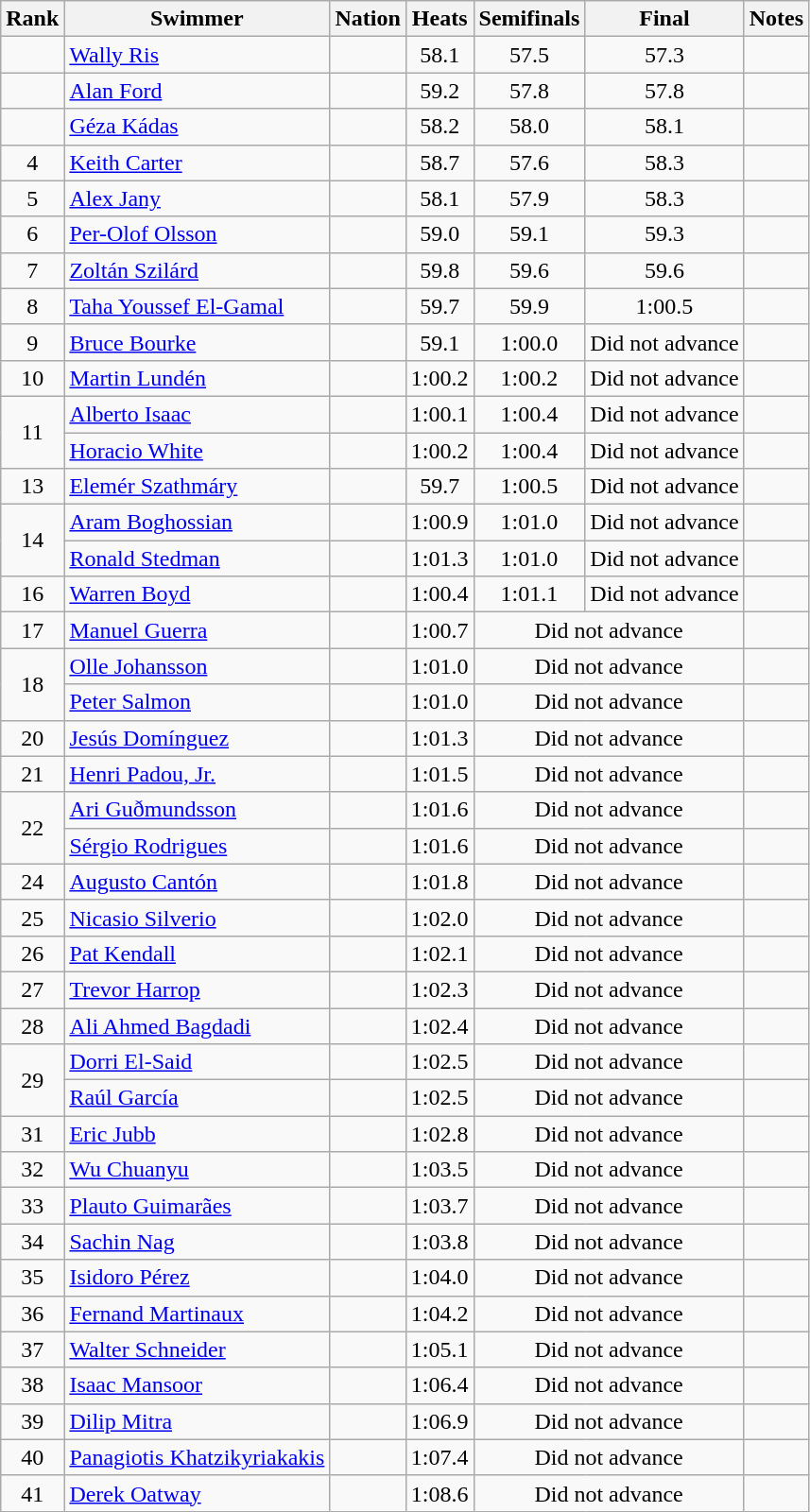<table class="wikitable sortable" style="text-align:center">
<tr>
<th>Rank</th>
<th>Swimmer</th>
<th>Nation</th>
<th>Heats</th>
<th>Semifinals</th>
<th>Final</th>
<th>Notes</th>
</tr>
<tr>
<td></td>
<td align=left><a href='#'>Wally Ris</a></td>
<td align=left></td>
<td data-sort-value=0:58.1>58.1</td>
<td>57.5</td>
<td>57.3</td>
<td></td>
</tr>
<tr>
<td></td>
<td align=left><a href='#'>Alan Ford</a></td>
<td align=left></td>
<td data-sort-value=0:59.2>59.2</td>
<td>57.8</td>
<td>57.8</td>
<td></td>
</tr>
<tr>
<td></td>
<td align=left><a href='#'>Géza Kádas</a></td>
<td align=left></td>
<td data-sort-value=0:58.2>58.2</td>
<td>58.0</td>
<td>58.1</td>
<td></td>
</tr>
<tr>
<td>4</td>
<td align=left><a href='#'>Keith Carter</a></td>
<td align=left></td>
<td data-sort-value=0:58.7>58.7</td>
<td>57.6</td>
<td>58.3</td>
<td></td>
</tr>
<tr>
<td>5</td>
<td align=left><a href='#'>Alex Jany</a></td>
<td align=left></td>
<td data-sort-value=0:58.1>58.1</td>
<td>57.9</td>
<td>58.3</td>
<td></td>
</tr>
<tr>
<td>6</td>
<td align=left><a href='#'>Per-Olof Olsson</a></td>
<td align=left></td>
<td data-sort-value=0:59.0>59.0</td>
<td>59.1</td>
<td>59.3</td>
<td></td>
</tr>
<tr>
<td>7</td>
<td align=left><a href='#'>Zoltán Szilárd</a></td>
<td align=left></td>
<td data-sort-value=0:59.8>59.8</td>
<td>59.6</td>
<td>59.6</td>
<td></td>
</tr>
<tr>
<td>8</td>
<td align=left><a href='#'>Taha Youssef El-Gamal</a></td>
<td align=left></td>
<td data-sort-value=0:59.7>59.7</td>
<td>59.9</td>
<td data-sort-value=60.5>1:00.5</td>
<td></td>
</tr>
<tr>
<td>9</td>
<td align=left><a href='#'>Bruce Bourke</a></td>
<td align=left></td>
<td data-sort-value=0:59.1>59.1</td>
<td data-sort-value=60.0>1:00.0</td>
<td data-sort-value=99.9>Did not advance</td>
<td></td>
</tr>
<tr>
<td>10</td>
<td align=left><a href='#'>Martin Lundén</a></td>
<td align=left></td>
<td>1:00.2</td>
<td data-sort-value=60.2>1:00.2</td>
<td data-sort-value=99.9>Did not advance</td>
<td></td>
</tr>
<tr>
<td rowspan=2>11</td>
<td align=left><a href='#'>Alberto Isaac</a></td>
<td align=left></td>
<td>1:00.1</td>
<td data-sort-value=60.4>1:00.4</td>
<td data-sort-value=99.9>Did not advance</td>
<td></td>
</tr>
<tr>
<td align=left><a href='#'>Horacio White</a></td>
<td align=left></td>
<td>1:00.2</td>
<td data-sort-value=60.4>1:00.4</td>
<td data-sort-value=99.9>Did not advance</td>
<td></td>
</tr>
<tr>
<td>13</td>
<td align=left><a href='#'>Elemér Szathmáry</a></td>
<td align=left></td>
<td data-sort-value=0:59.7>59.7</td>
<td data-sort-value=60.5>1:00.5</td>
<td data-sort-value=99.9>Did not advance</td>
<td></td>
</tr>
<tr>
<td rowspan=2>14</td>
<td align=left><a href='#'>Aram Boghossian</a></td>
<td align=left></td>
<td>1:00.9</td>
<td data-sort-value=61.0>1:01.0</td>
<td data-sort-value=99.9>Did not advance</td>
<td></td>
</tr>
<tr>
<td align=left><a href='#'>Ronald Stedman</a></td>
<td align=left></td>
<td>1:01.3</td>
<td data-sort-value=61.0>1:01.0</td>
<td data-sort-value=99.9>Did not advance</td>
<td></td>
</tr>
<tr>
<td>16</td>
<td align=left><a href='#'>Warren Boyd</a></td>
<td align=left></td>
<td>1:00.4</td>
<td data-sort-value=61.1>1:01.1</td>
<td data-sort-value=99.9>Did not advance</td>
<td></td>
</tr>
<tr>
<td>17</td>
<td align=left><a href='#'>Manuel Guerra</a></td>
<td align=left></td>
<td>1:00.7</td>
<td colspan=2 data-sort-value=99.9>Did not advance</td>
<td></td>
</tr>
<tr>
<td rowspan=2>18</td>
<td align=left><a href='#'>Olle Johansson</a></td>
<td align=left></td>
<td>1:01.0</td>
<td colspan=2 data-sort-value=99.9>Did not advance</td>
<td></td>
</tr>
<tr>
<td align=left><a href='#'>Peter Salmon</a></td>
<td align=left></td>
<td>1:01.0</td>
<td colspan=2 data-sort-value=99.9>Did not advance</td>
<td></td>
</tr>
<tr>
<td>20</td>
<td align=left><a href='#'>Jesús Domínguez</a></td>
<td align=left></td>
<td>1:01.3</td>
<td colspan=2 data-sort-value=99.9>Did not advance</td>
<td></td>
</tr>
<tr>
<td>21</td>
<td align=left><a href='#'>Henri Padou, Jr.</a></td>
<td align=left></td>
<td>1:01.5</td>
<td colspan=2 data-sort-value=99.9>Did not advance</td>
<td></td>
</tr>
<tr>
<td rowspan=2>22</td>
<td align=left><a href='#'>Ari Guðmundsson</a></td>
<td align=left></td>
<td>1:01.6</td>
<td colspan=2 data-sort-value=99.9>Did not advance</td>
<td></td>
</tr>
<tr>
<td align=left><a href='#'>Sérgio Rodrigues</a></td>
<td align=left></td>
<td>1:01.6</td>
<td colspan=2 data-sort-value=99.9>Did not advance</td>
<td></td>
</tr>
<tr>
<td>24</td>
<td align=left><a href='#'>Augusto Cantón</a></td>
<td align=left></td>
<td>1:01.8</td>
<td colspan=2 data-sort-value=99.9>Did not advance</td>
<td></td>
</tr>
<tr>
<td>25</td>
<td align=left><a href='#'>Nicasio Silverio</a></td>
<td align=left></td>
<td>1:02.0</td>
<td colspan=2 data-sort-value=99.9>Did not advance</td>
<td></td>
</tr>
<tr>
<td>26</td>
<td align=left><a href='#'>Pat Kendall</a></td>
<td align=left></td>
<td>1:02.1</td>
<td colspan=2 data-sort-value=99.9>Did not advance</td>
<td></td>
</tr>
<tr>
<td>27</td>
<td align=left><a href='#'>Trevor Harrop</a></td>
<td align=left></td>
<td>1:02.3</td>
<td colspan=2 data-sort-value=99.9>Did not advance</td>
<td></td>
</tr>
<tr>
<td>28</td>
<td align=left><a href='#'>Ali Ahmed Bagdadi</a></td>
<td align=left></td>
<td>1:02.4</td>
<td colspan=2 data-sort-value=99.9>Did not advance</td>
<td></td>
</tr>
<tr>
<td rowspan=2>29</td>
<td align=left><a href='#'>Dorri El-Said</a></td>
<td align=left></td>
<td>1:02.5</td>
<td colspan=2 data-sort-value=99.9>Did not advance</td>
<td></td>
</tr>
<tr>
<td align=left><a href='#'>Raúl García</a></td>
<td align=left></td>
<td>1:02.5</td>
<td colspan=2 data-sort-value=99.9>Did not advance</td>
<td></td>
</tr>
<tr>
<td>31</td>
<td align=left><a href='#'>Eric Jubb</a></td>
<td align=left></td>
<td>1:02.8</td>
<td colspan=2 data-sort-value=99.9>Did not advance</td>
<td></td>
</tr>
<tr>
<td>32</td>
<td align=left><a href='#'>Wu Chuanyu</a></td>
<td align=left></td>
<td>1:03.5</td>
<td colspan=2 data-sort-value=99.9>Did not advance</td>
<td></td>
</tr>
<tr>
<td>33</td>
<td align=left><a href='#'>Plauto Guimarães</a></td>
<td align=left></td>
<td>1:03.7</td>
<td colspan=2 data-sort-value=99.9>Did not advance</td>
<td></td>
</tr>
<tr>
<td>34</td>
<td align=left><a href='#'>Sachin Nag</a></td>
<td align=left></td>
<td>1:03.8</td>
<td colspan=2 data-sort-value=99.9>Did not advance</td>
<td></td>
</tr>
<tr>
<td>35</td>
<td align=left><a href='#'>Isidoro Pérez</a></td>
<td align=left></td>
<td>1:04.0</td>
<td colspan=2 data-sort-value=99.9>Did not advance</td>
<td></td>
</tr>
<tr>
<td>36</td>
<td align=left><a href='#'>Fernand Martinaux</a></td>
<td align=left></td>
<td>1:04.2</td>
<td colspan=2 data-sort-value=99.9>Did not advance</td>
<td></td>
</tr>
<tr>
<td>37</td>
<td align=left><a href='#'>Walter Schneider</a></td>
<td align=left></td>
<td>1:05.1</td>
<td colspan=2 data-sort-value=99.9>Did not advance</td>
<td></td>
</tr>
<tr>
<td>38</td>
<td align=left><a href='#'>Isaac Mansoor</a></td>
<td align=left></td>
<td>1:06.4</td>
<td colspan=2 data-sort-value=99.9>Did not advance</td>
<td></td>
</tr>
<tr>
<td>39</td>
<td align=left><a href='#'>Dilip Mitra</a></td>
<td align=left></td>
<td>1:06.9</td>
<td colspan=2 data-sort-value=99.9>Did not advance</td>
<td></td>
</tr>
<tr>
<td>40</td>
<td align=left><a href='#'>Panagiotis Khatzikyriakakis</a></td>
<td align=left></td>
<td>1:07.4</td>
<td colspan=2 data-sort-value=99.9>Did not advance</td>
<td></td>
</tr>
<tr>
<td>41</td>
<td align=left><a href='#'>Derek Oatway</a></td>
<td align=left></td>
<td>1:08.6</td>
<td colspan=2 data-sort-value=99.9>Did not advance</td>
<td></td>
</tr>
</table>
